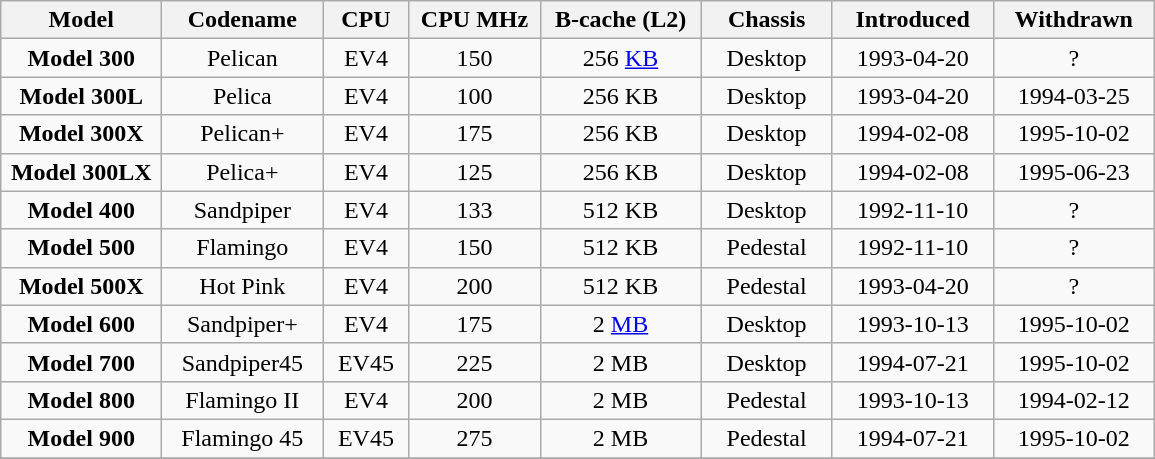<table class="wikitable" style="text-align: center;">
<tr>
<th width="100">Model</th>
<th width="100">Codename</th>
<th width="50">CPU</th>
<th width="80">CPU MHz</th>
<th width="100">B-cache (L2)</th>
<th width="80">Chassis</th>
<th width="100">Introduced</th>
<th width="100">Withdrawn</th>
</tr>
<tr>
<td><strong>Model 300</strong></td>
<td>Pelican</td>
<td>EV4</td>
<td>150</td>
<td>256 <a href='#'>KB</a></td>
<td>Desktop</td>
<td>1993-04-20</td>
<td>?</td>
</tr>
<tr>
<td><strong>Model 300L</strong></td>
<td>Pelica</td>
<td>EV4</td>
<td>100</td>
<td>256 KB</td>
<td>Desktop</td>
<td>1993-04-20</td>
<td>1994-03-25</td>
</tr>
<tr>
<td><strong>Model 300X</strong></td>
<td>Pelican+</td>
<td>EV4</td>
<td>175</td>
<td>256 KB</td>
<td>Desktop</td>
<td>1994-02-08</td>
<td>1995-10-02</td>
</tr>
<tr>
<td><strong>Model 300LX</strong></td>
<td>Pelica+</td>
<td>EV4</td>
<td>125</td>
<td>256 KB</td>
<td>Desktop</td>
<td>1994-02-08</td>
<td>1995-06-23</td>
</tr>
<tr>
<td><strong>Model 400</strong></td>
<td>Sandpiper</td>
<td>EV4</td>
<td>133</td>
<td>512 KB</td>
<td>Desktop</td>
<td>1992-11-10</td>
<td>?</td>
</tr>
<tr>
<td><strong>Model 500</strong></td>
<td>Flamingo</td>
<td>EV4</td>
<td>150</td>
<td>512 KB</td>
<td>Pedestal</td>
<td>1992-11-10</td>
<td>?</td>
</tr>
<tr>
<td><strong>Model 500X</strong></td>
<td>Hot Pink</td>
<td>EV4</td>
<td>200</td>
<td>512 KB</td>
<td>Pedestal</td>
<td>1993-04-20</td>
<td>?</td>
</tr>
<tr>
<td><strong>Model 600</strong></td>
<td>Sandpiper+</td>
<td>EV4</td>
<td>175</td>
<td>2 <a href='#'>MB</a></td>
<td>Desktop</td>
<td>1993-10-13</td>
<td>1995-10-02</td>
</tr>
<tr>
<td><strong>Model 700</strong></td>
<td>Sandpiper45</td>
<td>EV45</td>
<td>225</td>
<td>2 MB</td>
<td>Desktop</td>
<td>1994-07-21</td>
<td>1995-10-02</td>
</tr>
<tr>
<td><strong>Model 800</strong></td>
<td>Flamingo II</td>
<td>EV4</td>
<td>200</td>
<td>2 MB</td>
<td>Pedestal</td>
<td>1993-10-13</td>
<td>1994-02-12</td>
</tr>
<tr>
<td><strong>Model 900</strong></td>
<td>Flamingo 45</td>
<td>EV45</td>
<td>275</td>
<td>2 MB</td>
<td>Pedestal</td>
<td>1994-07-21</td>
<td>1995-10-02</td>
</tr>
<tr>
</tr>
</table>
